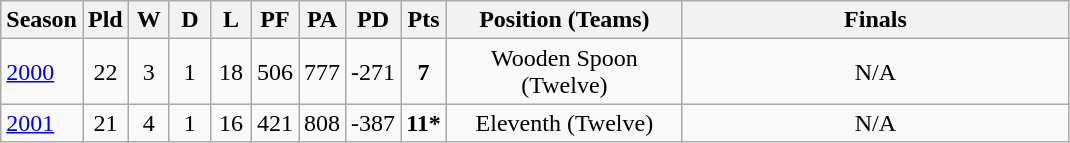<table class="wikitable" style="text-align:center;">
<tr>
<th width=30>Season</th>
<th width=20 abbr="Played">Pld</th>
<th width=20 abbr="Won">W</th>
<th width=20 abbr="Drawn">D</th>
<th width=20 abbr="Lost">L</th>
<th width=20 abbr="Points for">PF</th>
<th width=20 abbr="Points against">PA</th>
<th width=20 abbr="Points difference">PD</th>
<th width=20 abbr="Points">Pts</th>
<th width=150>Position (Teams)</th>
<th width=250>Finals</th>
</tr>
<tr>
<td style="text-align:left;"><a href='#'>2000</a></td>
<td>22</td>
<td>3</td>
<td>1</td>
<td>18</td>
<td>506</td>
<td>777</td>
<td>-271</td>
<td><strong>7</strong></td>
<td>Wooden Spoon (Twelve)</td>
<td>N/A</td>
</tr>
<tr>
<td style="text-align:left;"><a href='#'>2001</a></td>
<td>21</td>
<td>4</td>
<td>1</td>
<td>16</td>
<td>421</td>
<td>808</td>
<td>-387</td>
<td><strong>11*</strong></td>
<td>Eleventh (Twelve)</td>
<td>N/A</td>
</tr>
</table>
